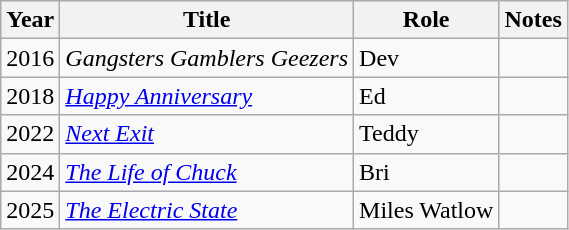<table class="wikitable">
<tr>
<th>Year</th>
<th>Title</th>
<th>Role</th>
<th>Notes</th>
</tr>
<tr>
<td>2016</td>
<td><em>Gangsters Gamblers Geezers</em></td>
<td>Dev</td>
<td></td>
</tr>
<tr>
<td>2018</td>
<td><em><a href='#'>Happy Anniversary</a></em></td>
<td>Ed</td>
<td></td>
</tr>
<tr>
<td>2022</td>
<td><em><a href='#'>Next Exit</a></em></td>
<td>Teddy</td>
<td></td>
</tr>
<tr>
<td>2024</td>
<td><em><a href='#'>The Life of Chuck</a></em></td>
<td>Bri</td>
<td></td>
</tr>
<tr>
<td>2025</td>
<td><em><a href='#'>The Electric State</a></em></td>
<td>Miles Watlow</td>
<td></td>
</tr>
</table>
